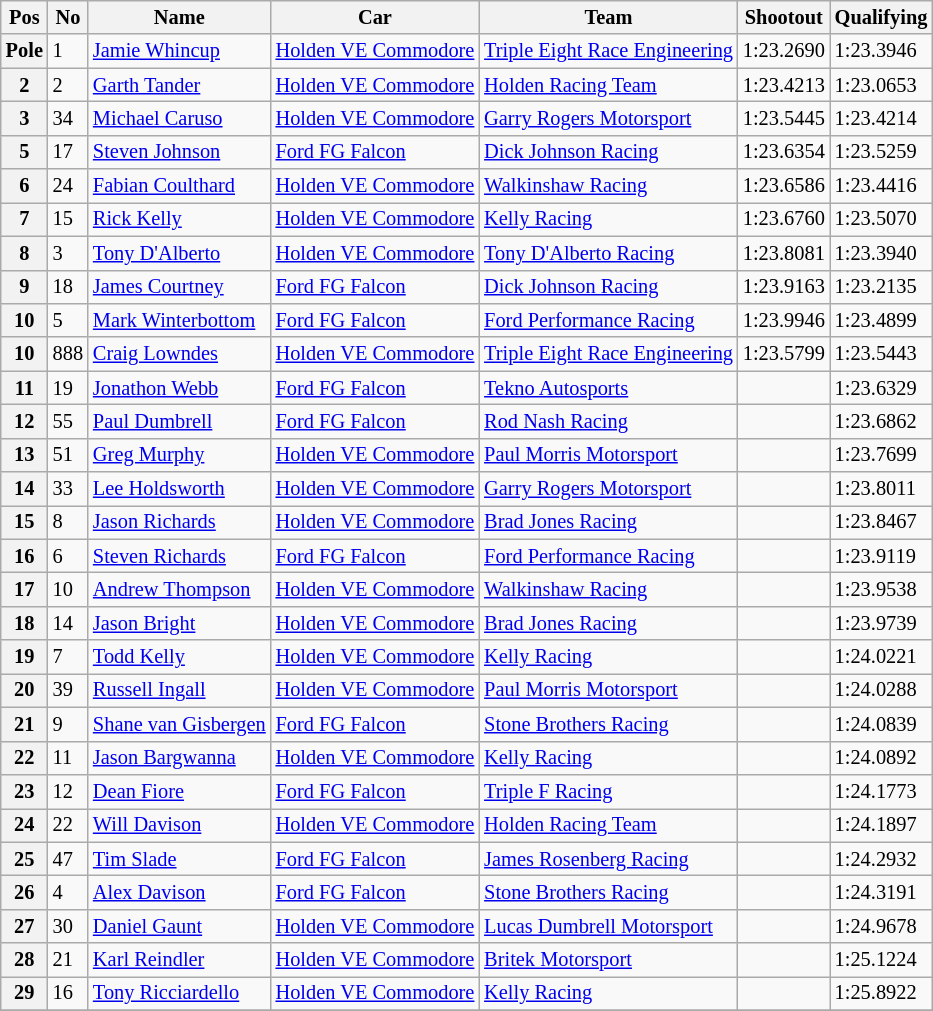<table class="wikitable" style="font-size: 85%;">
<tr>
<th>Pos</th>
<th>No</th>
<th>Name</th>
<th>Car</th>
<th>Team</th>
<th>Shootout</th>
<th>Qualifying</th>
</tr>
<tr>
<th>Pole</th>
<td>1</td>
<td> <a href='#'>Jamie Whincup</a></td>
<td><a href='#'>Holden VE Commodore</a></td>
<td><a href='#'>Triple Eight Race Engineering</a></td>
<td>1:23.2690</td>
<td>1:23.3946</td>
</tr>
<tr>
<th>2</th>
<td>2</td>
<td> <a href='#'>Garth Tander</a></td>
<td><a href='#'>Holden VE Commodore</a></td>
<td><a href='#'>Holden Racing Team</a></td>
<td>1:23.4213</td>
<td>1:23.0653</td>
</tr>
<tr>
<th>3</th>
<td>34</td>
<td> <a href='#'>Michael Caruso</a></td>
<td><a href='#'>Holden VE Commodore</a></td>
<td><a href='#'>Garry Rogers Motorsport</a></td>
<td>1:23.5445</td>
<td>1:23.4214</td>
</tr>
<tr>
<th>5</th>
<td>17</td>
<td> <a href='#'>Steven Johnson</a></td>
<td><a href='#'>Ford FG Falcon</a></td>
<td><a href='#'>Dick Johnson Racing</a></td>
<td>1:23.6354</td>
<td>1:23.5259</td>
</tr>
<tr>
<th>6</th>
<td>24</td>
<td> <a href='#'>Fabian Coulthard</a></td>
<td><a href='#'>Holden VE Commodore</a></td>
<td><a href='#'>Walkinshaw Racing</a></td>
<td>1:23.6586</td>
<td>1:23.4416</td>
</tr>
<tr>
<th>7</th>
<td>15</td>
<td> <a href='#'>Rick Kelly</a></td>
<td><a href='#'>Holden VE Commodore</a></td>
<td><a href='#'>Kelly Racing</a></td>
<td>1:23.6760</td>
<td>1:23.5070</td>
</tr>
<tr>
<th>8</th>
<td>3</td>
<td> <a href='#'>Tony D'Alberto</a></td>
<td><a href='#'>Holden VE Commodore</a></td>
<td><a href='#'>Tony D'Alberto Racing</a></td>
<td>1:23.8081</td>
<td>1:23.3940</td>
</tr>
<tr>
<th>9</th>
<td>18</td>
<td> <a href='#'>James Courtney</a></td>
<td><a href='#'>Ford FG Falcon</a></td>
<td><a href='#'>Dick Johnson Racing</a></td>
<td>1:23.9163</td>
<td>1:23.2135</td>
</tr>
<tr>
<th>10</th>
<td>5</td>
<td> <a href='#'>Mark Winterbottom</a></td>
<td><a href='#'>Ford FG Falcon</a></td>
<td><a href='#'>Ford Performance Racing</a></td>
<td>1:23.9946</td>
<td>1:23.4899</td>
</tr>
<tr>
<th>10</th>
<td>888</td>
<td> <a href='#'>Craig Lowndes</a></td>
<td><a href='#'>Holden VE Commodore</a></td>
<td><a href='#'>Triple Eight Race Engineering</a></td>
<td>1:23.5799</td>
<td>1:23.5443</td>
</tr>
<tr>
<th>11</th>
<td>19</td>
<td> <a href='#'>Jonathon Webb</a></td>
<td><a href='#'>Ford FG Falcon</a></td>
<td><a href='#'>Tekno Autosports</a></td>
<td></td>
<td>1:23.6329</td>
</tr>
<tr>
<th>12</th>
<td>55</td>
<td> <a href='#'>Paul Dumbrell</a></td>
<td><a href='#'>Ford FG Falcon</a></td>
<td><a href='#'>Rod Nash Racing</a></td>
<td></td>
<td>1:23.6862</td>
</tr>
<tr>
<th>13</th>
<td>51</td>
<td> <a href='#'>Greg Murphy</a></td>
<td><a href='#'>Holden VE Commodore</a></td>
<td><a href='#'>Paul Morris Motorsport</a></td>
<td></td>
<td>1:23.7699</td>
</tr>
<tr>
<th>14</th>
<td>33</td>
<td> <a href='#'>Lee Holdsworth</a></td>
<td><a href='#'>Holden VE Commodore</a></td>
<td><a href='#'>Garry Rogers Motorsport</a></td>
<td></td>
<td>1:23.8011</td>
</tr>
<tr>
<th>15</th>
<td>8</td>
<td> <a href='#'>Jason Richards</a></td>
<td><a href='#'>Holden VE Commodore</a></td>
<td><a href='#'>Brad Jones Racing</a></td>
<td></td>
<td>1:23.8467</td>
</tr>
<tr>
<th>16</th>
<td>6</td>
<td> <a href='#'>Steven Richards</a></td>
<td><a href='#'>Ford FG Falcon</a></td>
<td><a href='#'>Ford Performance Racing</a></td>
<td></td>
<td>1:23.9119</td>
</tr>
<tr>
<th>17</th>
<td>10</td>
<td> <a href='#'>Andrew Thompson</a></td>
<td><a href='#'>Holden VE Commodore</a></td>
<td><a href='#'>Walkinshaw Racing</a></td>
<td></td>
<td>1:23.9538</td>
</tr>
<tr>
<th>18</th>
<td>14</td>
<td> <a href='#'>Jason Bright</a></td>
<td><a href='#'>Holden VE Commodore</a></td>
<td><a href='#'>Brad Jones Racing</a></td>
<td></td>
<td>1:23.9739</td>
</tr>
<tr>
<th>19</th>
<td>7</td>
<td> <a href='#'>Todd Kelly</a></td>
<td><a href='#'>Holden VE Commodore</a></td>
<td><a href='#'>Kelly Racing</a></td>
<td></td>
<td>1:24.0221</td>
</tr>
<tr>
<th>20</th>
<td>39</td>
<td> <a href='#'>Russell Ingall</a></td>
<td><a href='#'>Holden VE Commodore</a></td>
<td><a href='#'>Paul Morris Motorsport</a></td>
<td></td>
<td>1:24.0288</td>
</tr>
<tr>
<th>21</th>
<td>9</td>
<td> <a href='#'>Shane van Gisbergen</a></td>
<td><a href='#'>Ford FG Falcon</a></td>
<td><a href='#'>Stone Brothers Racing</a></td>
<td></td>
<td>1:24.0839</td>
</tr>
<tr>
<th>22</th>
<td>11</td>
<td> <a href='#'>Jason Bargwanna</a></td>
<td><a href='#'>Holden VE Commodore</a></td>
<td><a href='#'>Kelly Racing</a></td>
<td></td>
<td>1:24.0892</td>
</tr>
<tr>
<th>23</th>
<td>12</td>
<td> <a href='#'>Dean Fiore</a></td>
<td><a href='#'>Ford FG Falcon</a></td>
<td><a href='#'>Triple F Racing</a></td>
<td></td>
<td>1:24.1773</td>
</tr>
<tr>
<th>24</th>
<td>22</td>
<td> <a href='#'>Will Davison</a></td>
<td><a href='#'>Holden VE Commodore</a></td>
<td><a href='#'>Holden Racing Team</a></td>
<td></td>
<td>1:24.1897</td>
</tr>
<tr>
<th>25</th>
<td>47</td>
<td> <a href='#'>Tim Slade</a></td>
<td><a href='#'>Ford FG Falcon</a></td>
<td><a href='#'>James Rosenberg Racing</a></td>
<td></td>
<td>1:24.2932</td>
</tr>
<tr>
<th>26</th>
<td>4</td>
<td> <a href='#'>Alex Davison</a></td>
<td><a href='#'>Ford FG Falcon</a></td>
<td><a href='#'>Stone Brothers Racing</a></td>
<td></td>
<td>1:24.3191</td>
</tr>
<tr>
<th>27</th>
<td>30</td>
<td> <a href='#'>Daniel Gaunt</a></td>
<td><a href='#'>Holden VE Commodore</a></td>
<td><a href='#'>Lucas Dumbrell Motorsport</a></td>
<td></td>
<td>1:24.9678</td>
</tr>
<tr>
<th>28</th>
<td>21</td>
<td> <a href='#'>Karl Reindler</a></td>
<td><a href='#'>Holden VE Commodore</a></td>
<td><a href='#'>Britek Motorsport</a></td>
<td></td>
<td>1:25.1224</td>
</tr>
<tr>
<th>29</th>
<td>16</td>
<td> <a href='#'>Tony Ricciardello</a></td>
<td><a href='#'>Holden VE Commodore</a></td>
<td><a href='#'>Kelly Racing</a></td>
<td></td>
<td>1:25.8922</td>
</tr>
<tr>
</tr>
</table>
